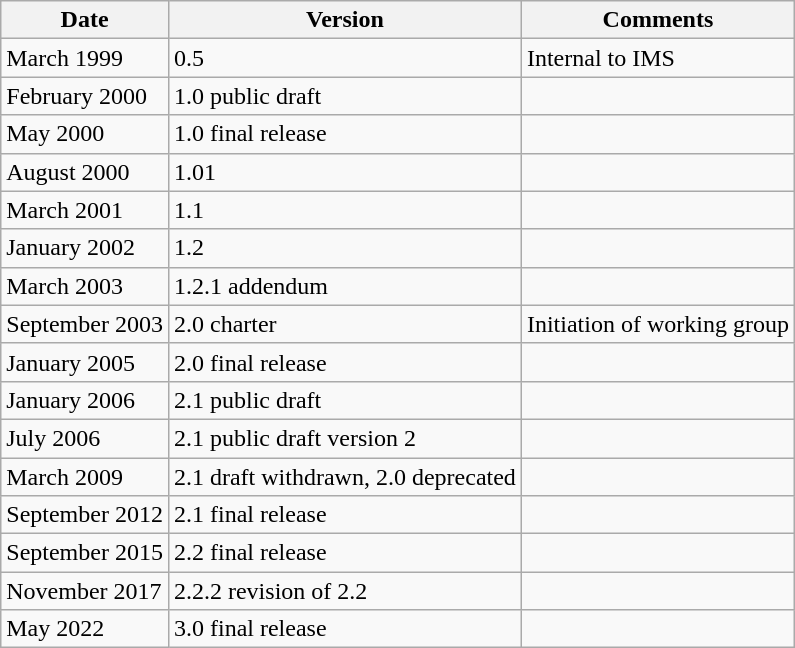<table class="wikitable">
<tr>
<th>Date</th>
<th>Version</th>
<th>Comments</th>
</tr>
<tr>
<td>March 1999</td>
<td>0.5</td>
<td>Internal to IMS</td>
</tr>
<tr>
<td>February 2000</td>
<td>1.0 public draft</td>
<td></td>
</tr>
<tr>
<td>May 2000</td>
<td>1.0 final release</td>
<td></td>
</tr>
<tr>
<td>August 2000</td>
<td>1.01</td>
<td></td>
</tr>
<tr>
<td>March 2001</td>
<td>1.1</td>
<td></td>
</tr>
<tr>
<td>January 2002</td>
<td>1.2</td>
<td></td>
</tr>
<tr>
<td>March 2003</td>
<td>1.2.1 addendum</td>
<td></td>
</tr>
<tr>
<td>September 2003</td>
<td>2.0 charter</td>
<td>Initiation of working group</td>
</tr>
<tr>
<td>January 2005</td>
<td>2.0 final release</td>
<td></td>
</tr>
<tr>
<td>January 2006</td>
<td>2.1 public draft</td>
<td></td>
</tr>
<tr>
<td>July 2006</td>
<td>2.1 public draft version 2</td>
<td></td>
</tr>
<tr>
<td>March 2009</td>
<td>2.1 draft withdrawn, 2.0 deprecated</td>
<td></td>
</tr>
<tr>
<td>September 2012</td>
<td>2.1 final release</td>
<td></td>
</tr>
<tr>
<td>September 2015</td>
<td>2.2 final release</td>
<td></td>
</tr>
<tr>
<td>November 2017</td>
<td>2.2.2 revision of 2.2</td>
<td></td>
</tr>
<tr>
<td>May 2022</td>
<td>3.0 final release</td>
<td></td>
</tr>
</table>
